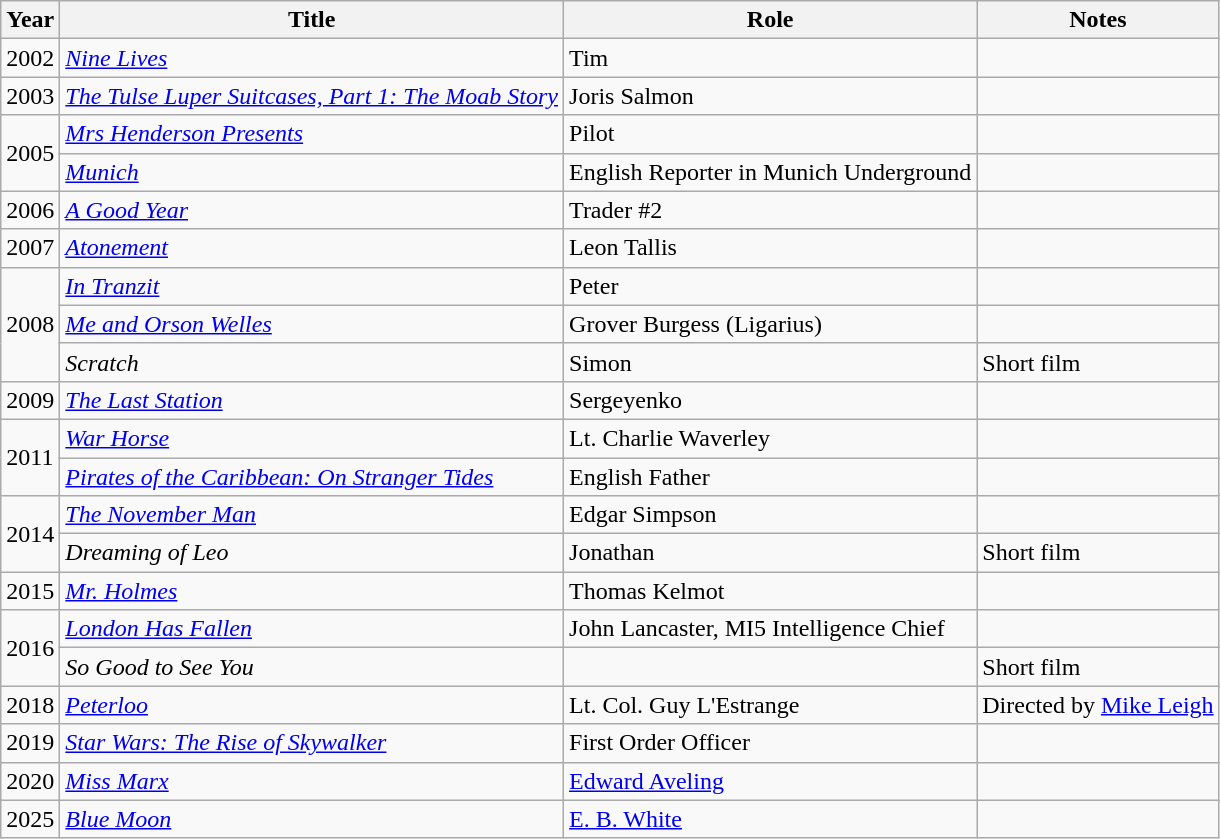<table class="wikitable sortable">
<tr>
<th>Year</th>
<th>Title</th>
<th>Role</th>
<th class="unsortable">Notes</th>
</tr>
<tr>
<td>2002</td>
<td><em><a href='#'>Nine Lives</a></em></td>
<td>Tim</td>
<td></td>
</tr>
<tr>
<td>2003</td>
<td><em><a href='#'>The Tulse Luper Suitcases, Part 1: The Moab Story</a></em></td>
<td>Joris Salmon</td>
<td></td>
</tr>
<tr>
<td rowspan="2">2005</td>
<td><em><a href='#'>Mrs Henderson Presents</a></em></td>
<td>Pilot</td>
<td></td>
</tr>
<tr>
<td><em><a href='#'>Munich</a></em></td>
<td>English Reporter in Munich Underground</td>
<td></td>
</tr>
<tr>
<td>2006</td>
<td><em><a href='#'>A Good Year</a></em></td>
<td>Trader #2</td>
<td></td>
</tr>
<tr>
<td>2007</td>
<td><em><a href='#'>Atonement</a></em></td>
<td>Leon Tallis</td>
<td></td>
</tr>
<tr>
<td rowspan="3">2008</td>
<td><em><a href='#'>In Tranzit</a></em></td>
<td>Peter</td>
<td></td>
</tr>
<tr>
<td><em><a href='#'>Me and Orson Welles</a></em></td>
<td>Grover Burgess (Ligarius)</td>
<td></td>
</tr>
<tr>
<td><em>Scratch</em></td>
<td>Simon</td>
<td>Short film</td>
</tr>
<tr>
<td>2009</td>
<td><em><a href='#'>The Last Station</a></em></td>
<td>Sergeyenko</td>
<td></td>
</tr>
<tr>
<td rowspan="2">2011</td>
<td><em><a href='#'>War Horse</a></em></td>
<td>Lt. Charlie Waverley</td>
<td></td>
</tr>
<tr>
<td><em><a href='#'>Pirates of the Caribbean: On Stranger Tides</a></em></td>
<td>English Father</td>
<td></td>
</tr>
<tr>
<td rowspan="2">2014</td>
<td><em><a href='#'>The November Man</a></em></td>
<td>Edgar Simpson</td>
<td></td>
</tr>
<tr>
<td><em>Dreaming of Leo</em></td>
<td>Jonathan</td>
<td>Short film</td>
</tr>
<tr>
<td>2015</td>
<td><em><a href='#'>Mr. Holmes</a></em></td>
<td>Thomas Kelmot</td>
<td></td>
</tr>
<tr>
<td rowspan="2">2016</td>
<td><em><a href='#'>London Has Fallen</a></em></td>
<td>John Lancaster, MI5 Intelligence Chief</td>
<td></td>
</tr>
<tr>
<td><em>So Good to See You</em></td>
<td></td>
<td>Short film</td>
</tr>
<tr>
<td>2018</td>
<td><em><a href='#'>Peterloo</a></em></td>
<td>Lt. Col. Guy L'Estrange</td>
<td>Directed by <a href='#'>Mike Leigh</a></td>
</tr>
<tr>
<td>2019</td>
<td><em><a href='#'>Star Wars: The Rise of Skywalker</a></em></td>
<td>First Order Officer</td>
<td></td>
</tr>
<tr>
<td>2020</td>
<td><em><a href='#'>Miss Marx</a></em></td>
<td><a href='#'>Edward Aveling</a></td>
<td></td>
</tr>
<tr>
<td>2025</td>
<td><em><a href='#'>Blue Moon</a></em></td>
<td><a href='#'>E. B. White</a></td>
<td></td>
</tr>
</table>
